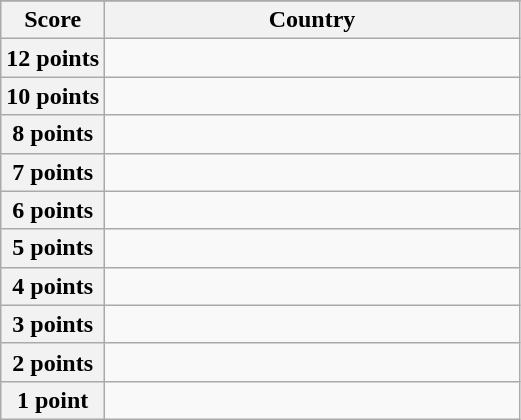<table class="wikitable">
<tr>
</tr>
<tr>
<th scope="col" width="20%">Score</th>
<th scope="col">Country</th>
</tr>
<tr>
<th scope="row">12 points</th>
<td></td>
</tr>
<tr>
<th scope="row">10 points</th>
<td></td>
</tr>
<tr>
<th scope="row">8 points</th>
<td></td>
</tr>
<tr>
<th scope="row">7 points</th>
<td></td>
</tr>
<tr>
<th scope="row">6 points</th>
<td></td>
</tr>
<tr>
<th scope="row">5 points</th>
<td></td>
</tr>
<tr>
<th scope="row">4 points</th>
<td></td>
</tr>
<tr>
<th scope="row">3 points</th>
<td></td>
</tr>
<tr>
<th scope="row">2 points</th>
<td></td>
</tr>
<tr>
<th scope="row">1 point</th>
<td></td>
</tr>
</table>
